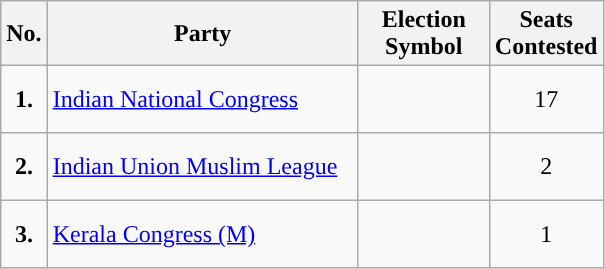<table class="wikitable">
<tr>
<th scope="col" style="width:4px;">No.</th>
<th scope="col" style="width:200px;">Party</th>
<th scope="col" style="width:80px;">Election Symbol</th>
<th scope="col" style="width:60px;">Seats Contested</th>
</tr>
<tr style="height: 45px;">
<td style="text-align:center; background:"><strong>1.</strong></td>
<td><a href='#'>Indian National Congress</a></td>
<td style="text-align:center;"></td>
<td style="text-align:center;">17</td>
</tr>
<tr style="height: 45px;">
<td style="text-align:center; background:"><strong>2.</strong></td>
<td><a href='#'>Indian Union Muslim League</a></td>
<td style="text-align:center;"></td>
<td style="text-align:center;">2</td>
</tr>
<tr style="height: 45px;">
<td style="text-align:center; background:"><strong>3.</strong></td>
<td><a href='#'>Kerala Congress (M)</a></td>
<td style="text-align:center;"></td>
<td style="text-align:center;">1</td>
</tr>
</table>
